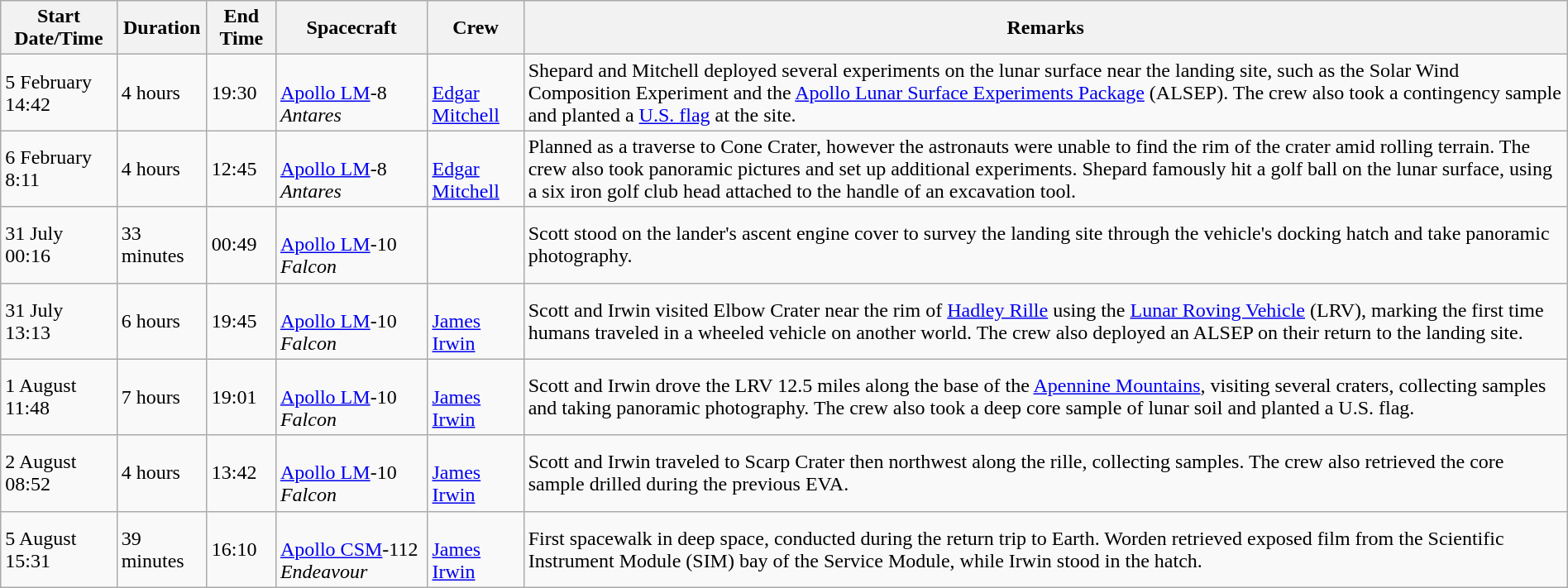<table class="wikitable" width="100%">
<tr>
<th>Start Date/Time</th>
<th>Duration</th>
<th>End Time</th>
<th>Spacecraft</th>
<th>Crew</th>
<th>Remarks</th>
</tr>
<tr>
<td>5 February<br>14:42</td>
<td>4 hours<br></td>
<td>19:30</td>
<td><br><a href='#'>Apollo LM</a>-8 <em>Antares</em></td>
<td><br><a href='#'>Edgar Mitchell</a></td>
<td>Shepard and Mitchell deployed several experiments on the lunar surface near the landing site, such as the Solar Wind Composition Experiment and the <a href='#'>Apollo Lunar Surface Experiments Package</a> (ALSEP). The crew also took a contingency sample and planted a <a href='#'>U.S. flag</a> at the site.</td>
</tr>
<tr>
<td>6 February<br>8:11</td>
<td>4 hours<br></td>
<td>12:45</td>
<td><br><a href='#'>Apollo LM</a>-8 <em>Antares</em></td>
<td><br><a href='#'>Edgar Mitchell</a></td>
<td>Planned as a traverse to Cone Crater, however the astronauts were unable to find the rim of the crater amid rolling terrain. The crew also took panoramic pictures and set up additional experiments. Shepard famously hit a golf ball on the lunar surface, using a six iron golf club head attached to the handle of an excavation tool.</td>
</tr>
<tr>
<td>31 July<br>00:16</td>
<td>33 minutes</td>
<td>00:49</td>
<td><br><a href='#'>Apollo LM</a>-10 <em>Falcon</em></td>
<td></td>
<td>Scott stood on the lander's ascent engine cover to survey the landing site through the vehicle's docking hatch and take panoramic photography.</td>
</tr>
<tr>
<td>31 July<br>13:13</td>
<td>6 hours<br></td>
<td>19:45</td>
<td><br><a href='#'>Apollo LM</a>-10 <em>Falcon</em></td>
<td><br><a href='#'>James Irwin</a></td>
<td>Scott and Irwin visited Elbow Crater near the rim of <a href='#'>Hadley Rille</a> using the <a href='#'>Lunar Roving Vehicle</a> (LRV), marking the first time humans traveled in a wheeled vehicle on another world. The crew also deployed an ALSEP on their return to the landing site.</td>
</tr>
<tr>
<td>1 August<br>11:48</td>
<td>7 hours<br></td>
<td>19:01</td>
<td><br><a href='#'>Apollo LM</a>-10 <em>Falcon</em></td>
<td><br><a href='#'>James Irwin</a></td>
<td>Scott and Irwin drove the LRV 12.5 miles along the base of the <a href='#'>Apennine Mountains</a>, visiting several craters, collecting samples and taking panoramic photography. The crew also took a deep core sample of lunar soil and planted a U.S. flag.</td>
</tr>
<tr>
<td>2 August<br>08:52</td>
<td>4 hours<br></td>
<td>13:42</td>
<td><br><a href='#'>Apollo LM</a>-10 <em>Falcon</em></td>
<td><br><a href='#'>James Irwin</a></td>
<td>Scott and Irwin traveled to Scarp Crater then northwest along the rille, collecting samples. The crew also retrieved the core sample drilled during the previous EVA.</td>
</tr>
<tr>
<td>5 August<br>15:31</td>
<td>39 minutes</td>
<td>16:10</td>
<td><br><a href='#'>Apollo CSM</a>-112 <em>Endeavour</em></td>
<td><br><a href='#'>James Irwin</a></td>
<td>First spacewalk in deep space, conducted during the return trip to Earth. Worden retrieved exposed film from the Scientific Instrument Module (SIM) bay of the Service Module, while Irwin stood in the hatch.</td>
</tr>
</table>
